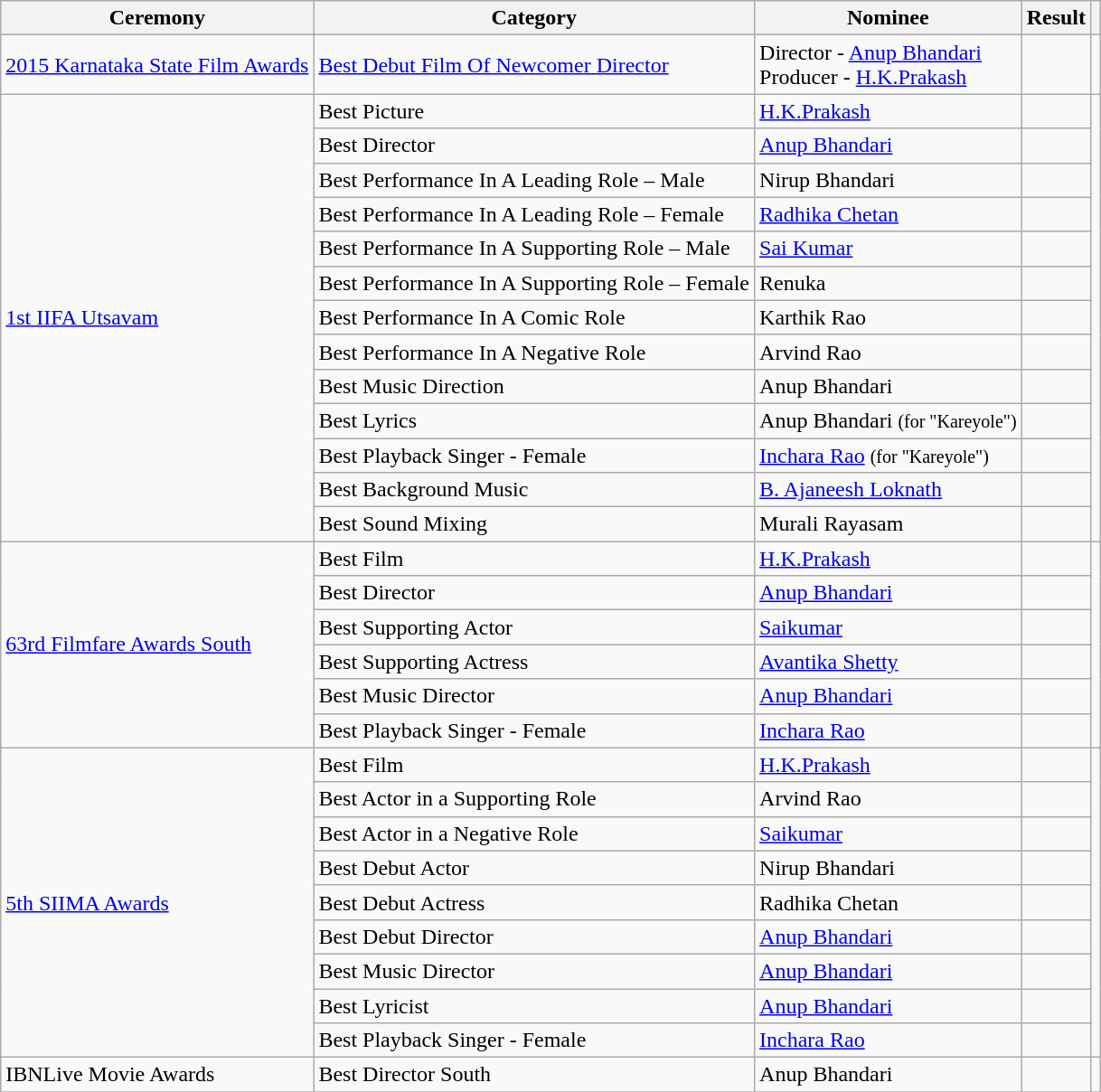<table class="wikitable">
<tr>
<th>Ceremony</th>
<th>Category</th>
<th>Nominee</th>
<th>Result</th>
<th></th>
</tr>
<tr>
<td><a href='#'>2015 Karnataka State Film Awards</a></td>
<td><a href='#'>Best Debut Film Of Newcomer Director</a></td>
<td>Director - <a href='#'>Anup Bhandari</a><br> Producer - <a href='#'>H.K.Prakash</a></td>
<td></td>
<td></td>
</tr>
<tr>
<td rowspan="13"><a href='#'>1st IIFA Utsavam</a></td>
<td>Best Picture</td>
<td><a href='#'>H.K.Prakash</a></td>
<td></td>
<td rowspan="13"></td>
</tr>
<tr>
<td>Best Director</td>
<td><a href='#'>Anup Bhandari</a></td>
<td></td>
</tr>
<tr>
<td>Best Performance In A Leading Role – Male</td>
<td>Nirup Bhandari</td>
<td></td>
</tr>
<tr>
<td>Best Performance In A Leading Role – Female</td>
<td><a href='#'>Radhika Chetan</a></td>
<td></td>
</tr>
<tr>
<td>Best Performance In A Supporting Role – Male</td>
<td><a href='#'>Sai Kumar</a></td>
<td></td>
</tr>
<tr>
<td>Best Performance In A Supporting Role – Female</td>
<td>Renuka</td>
<td></td>
</tr>
<tr>
<td>Best Performance In A Comic Role</td>
<td>Karthik Rao</td>
<td></td>
</tr>
<tr>
<td>Best Performance In A Negative Role</td>
<td>Arvind Rao</td>
<td></td>
</tr>
<tr>
<td>Best Music Direction</td>
<td>Anup Bhandari</td>
<td></td>
</tr>
<tr>
<td>Best Lyrics</td>
<td>Anup Bhandari <small>(for "Kareyole")</small></td>
<td></td>
</tr>
<tr>
<td>Best Playback Singer - Female</td>
<td><a href='#'>Inchara Rao</a> <small>(for "Kareyole")</small></td>
<td></td>
</tr>
<tr>
<td>Best Background Music</td>
<td><a href='#'>B. Ajaneesh Loknath</a></td>
<td></td>
</tr>
<tr>
<td>Best Sound Mixing</td>
<td>Murali Rayasam</td>
<td></td>
</tr>
<tr>
<td rowspan="6"><a href='#'>63rd Filmfare Awards South</a></td>
<td>Best Film</td>
<td><a href='#'>H.K.Prakash</a></td>
<td></td>
<td rowspan="6"></td>
</tr>
<tr>
<td>Best Director</td>
<td><a href='#'>Anup Bhandari</a></td>
<td></td>
</tr>
<tr>
<td>Best Supporting Actor</td>
<td><a href='#'>Saikumar</a></td>
<td></td>
</tr>
<tr>
<td>Best Supporting Actress</td>
<td><a href='#'>Avantika Shetty</a></td>
<td></td>
</tr>
<tr>
<td>Best Music Director</td>
<td><a href='#'>Anup Bhandari</a></td>
<td></td>
</tr>
<tr>
<td>Best Playback Singer - Female</td>
<td><a href='#'>Inchara Rao</a></td>
<td></td>
</tr>
<tr>
<td rowspan="9"><a href='#'>5th SIIMA Awards</a></td>
<td>Best Film</td>
<td><a href='#'>H.K.Prakash</a></td>
<td></td>
<td rowspan="9"></td>
</tr>
<tr>
<td>Best Actor in a Supporting Role</td>
<td>Arvind Rao </td>
<td></td>
</tr>
<tr>
<td>Best Actor in a Negative Role</td>
<td><a href='#'>Saikumar</a></td>
<td></td>
</tr>
<tr>
<td>Best Debut Actor</td>
<td>Nirup Bhandari</td>
<td></td>
</tr>
<tr>
<td>Best Debut Actress</td>
<td>Radhika Chetan</td>
<td></td>
</tr>
<tr>
<td>Best Debut Director</td>
<td><a href='#'>Anup Bhandari</a></td>
<td></td>
</tr>
<tr>
<td>Best Music Director</td>
<td><a href='#'>Anup Bhandari</a></td>
<td></td>
</tr>
<tr>
<td>Best Lyricist</td>
<td><a href='#'>Anup Bhandari</a></td>
<td></td>
</tr>
<tr>
<td>Best Playback Singer - Female</td>
<td><a href='#'>Inchara Rao</a></td>
<td></td>
</tr>
<tr>
<td>IBNLive Movie Awards</td>
<td>Best Director South</td>
<td>Anup Bhandari</td>
<td></td>
<td></td>
</tr>
<tr>
</tr>
</table>
